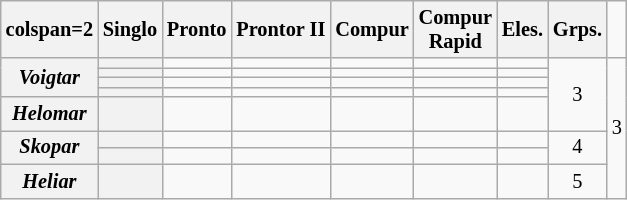<table class="wikitable" style="font-size:85%;text-align:center;">
<tr>
<th>colspan=2 </th>
<th>Singlo</th>
<th>Pronto</th>
<th>Prontor II</th>
<th>Compur</th>
<th>Compur<br>Rapid</th>
<th>Eles.</th>
<th>Grps.</th>
</tr>
<tr>
<th rowspan=4><em>Voigtar</em></th>
<th></th>
<td></td>
<td></td>
<td></td>
<td></td>
<td></td>
<td rowspan=5>3</td>
<td rowspan=8>3</td>
</tr>
<tr>
<th></th>
<td></td>
<td></td>
<td></td>
<td></td>
<td></td>
</tr>
<tr>
<th></th>
<td></td>
<td></td>
<td></td>
<td></td>
<td></td>
</tr>
<tr>
<th></th>
<td></td>
<td></td>
<td></td>
<td></td>
<td></td>
</tr>
<tr>
<th><em>Helomar</em></th>
<th></th>
<td></td>
<td></td>
<td></td>
<td></td>
<td></td>
</tr>
<tr>
<th rowspan=2><em>Skopar</em></th>
<th></th>
<td></td>
<td></td>
<td></td>
<td></td>
<td></td>
<td rowspan=2>4</td>
</tr>
<tr>
<th></th>
<td></td>
<td></td>
<td></td>
<td></td>
<td></td>
</tr>
<tr>
<th><em>Heliar</em></th>
<th></th>
<td></td>
<td></td>
<td></td>
<td></td>
<td></td>
<td>5</td>
</tr>
</table>
